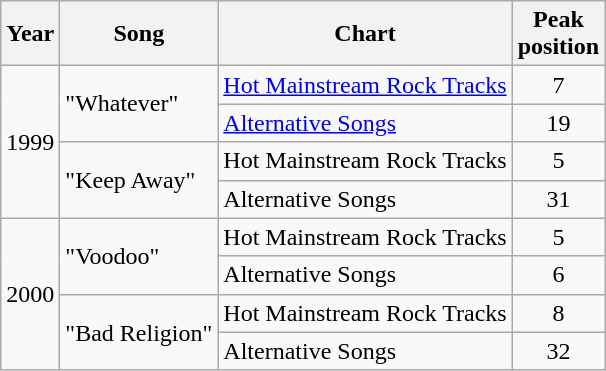<table class="wikitable">
<tr>
<th>Year</th>
<th>Song</th>
<th>Chart</th>
<th>Peak<br>position</th>
</tr>
<tr>
<td rowspan="4">1999</td>
<td rowspan="2">"Whatever"</td>
<td><a href='#'>Hot Mainstream Rock Tracks</a></td>
<td align="center">7</td>
</tr>
<tr>
<td><a href='#'>Alternative Songs</a></td>
<td align="center">19</td>
</tr>
<tr>
<td rowspan="2">"Keep Away"</td>
<td>Hot Mainstream Rock Tracks</td>
<td align="center">5</td>
</tr>
<tr>
<td>Alternative Songs</td>
<td align="center">31</td>
</tr>
<tr>
<td rowspan="4">2000</td>
<td rowspan="2">"Voodoo"</td>
<td>Hot Mainstream Rock Tracks</td>
<td align="center">5</td>
</tr>
<tr>
<td>Alternative Songs</td>
<td align="center">6</td>
</tr>
<tr>
<td rowspan="2">"Bad Religion"</td>
<td>Hot Mainstream Rock Tracks</td>
<td align="center">8</td>
</tr>
<tr>
<td>Alternative Songs</td>
<td align="center">32</td>
</tr>
</table>
